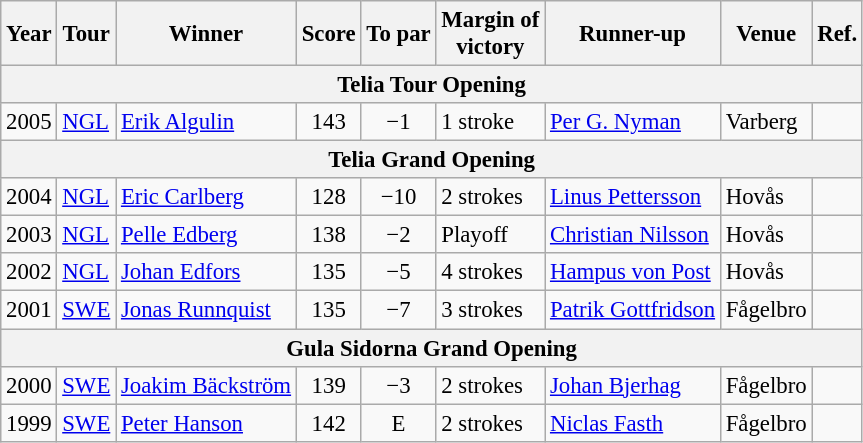<table class="wikitable" style="font-size:95%;">
<tr>
<th>Year</th>
<th>Tour</th>
<th>Winner</th>
<th>Score</th>
<th>To par</th>
<th>Margin of<br>victory</th>
<th>Runner-up</th>
<th>Venue</th>
<th>Ref.</th>
</tr>
<tr>
<th colspan=9>Telia Tour Opening</th>
</tr>
<tr>
<td>2005</td>
<td><a href='#'>NGL</a></td>
<td> <a href='#'>Erik Algulin</a></td>
<td align=center>143</td>
<td align=center>−1</td>
<td>1 stroke</td>
<td> <a href='#'>Per G. Nyman</a></td>
<td>Varberg</td>
<td></td>
</tr>
<tr>
<th colspan=9>Telia Grand Opening</th>
</tr>
<tr>
<td>2004</td>
<td><a href='#'>NGL</a></td>
<td> <a href='#'>Eric Carlberg</a></td>
<td align=center>128</td>
<td align=center>−10</td>
<td>2 strokes</td>
<td> <a href='#'>Linus Pettersson</a></td>
<td>Hovås</td>
<td></td>
</tr>
<tr>
<td>2003</td>
<td><a href='#'>NGL</a></td>
<td> <a href='#'>Pelle Edberg</a></td>
<td align=center>138</td>
<td align=center>−2</td>
<td>Playoff</td>
<td> <a href='#'>Christian Nilsson</a></td>
<td>Hovås</td>
<td></td>
</tr>
<tr>
<td>2002</td>
<td><a href='#'>NGL</a></td>
<td> <a href='#'>Johan Edfors</a></td>
<td align=center>135</td>
<td align=center>−5</td>
<td>4 strokes</td>
<td> <a href='#'>Hampus von Post</a></td>
<td>Hovås</td>
<td></td>
</tr>
<tr>
<td>2001</td>
<td><a href='#'>SWE</a></td>
<td> <a href='#'>Jonas Runnquist</a></td>
<td align=center>135</td>
<td align=center>−7</td>
<td>3 strokes</td>
<td> <a href='#'>Patrik Gottfridson</a></td>
<td>Fågelbro</td>
<td></td>
</tr>
<tr>
<th colspan=9>Gula Sidorna Grand Opening</th>
</tr>
<tr>
<td>2000</td>
<td><a href='#'>SWE</a></td>
<td> <a href='#'>Joakim Bäckström</a></td>
<td align=center>139</td>
<td align=center>−3</td>
<td>2 strokes</td>
<td> <a href='#'>Johan Bjerhag</a></td>
<td>Fågelbro</td>
<td></td>
</tr>
<tr>
<td>1999</td>
<td><a href='#'>SWE</a></td>
<td> <a href='#'>Peter Hanson</a></td>
<td align=center>142</td>
<td align=center>E</td>
<td>2 strokes</td>
<td> <a href='#'>Niclas Fasth</a></td>
<td>Fågelbro</td>
<td></td>
</tr>
</table>
